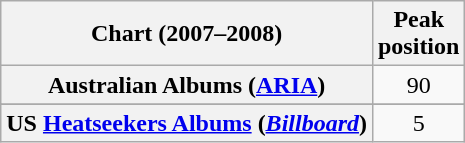<table class="wikitable sortable plainrowheaders">
<tr>
<th align="left">Chart (2007–2008)</th>
<th align="left">Peak<br>position</th>
</tr>
<tr>
<th scope="row">Australian Albums (<a href='#'>ARIA</a>)</th>
<td align="center">90</td>
</tr>
<tr>
</tr>
<tr>
<th scope="row">US <a href='#'>Heatseekers Albums</a> (<em><a href='#'>Billboard</a></em>)</th>
<td align="center">5</td>
</tr>
</table>
